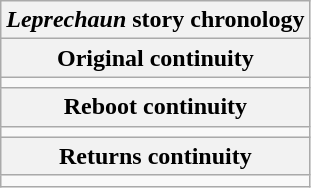<table class="wikitable mw-collapsible floatright">
<tr>
<th scope="colgroup" colspan="4" style=><em>Leprechaun</em> story chronology</th>
</tr>
<tr>
<th scope="col" colspan="4">Original continuity</th>
</tr>
<tr>
<td scope="rowgroup" colspan="4"></td>
</tr>
<tr>
<th scope="col" colspan="4">Reboot continuity</th>
</tr>
<tr>
<td scope="rowgroup" colspan="4"></td>
</tr>
<tr>
<th scope="col" colspan="4">Returns continuity</th>
</tr>
<tr>
<td scope="rowgroup" colspan="4"></td>
</tr>
</table>
